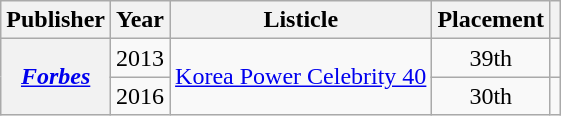<table class="wikitable plainrowheaders sortable">
<tr>
<th scope="col">Publisher</th>
<th scope="col">Year</th>
<th scope="col">Listicle</th>
<th scope="col">Placement</th>
<th scope="col" class="unsortable"></th>
</tr>
<tr>
<th scope="row" rowspan="2"><em><a href='#'>Forbes</a></em></th>
<td style="text-align:center">2013</td>
<td rowspan="2"><a href='#'>Korea Power Celebrity 40</a></td>
<td style="text-align:center">39th</td>
<td style="text-align:center"></td>
</tr>
<tr>
<td style="text-align:center">2016</td>
<td style="text-align:center">30th</td>
<td style="text-align:center"></td>
</tr>
</table>
